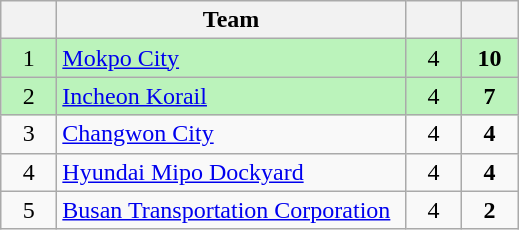<table class="wikitable" style="text-align:center;">
<tr>
<th width=30></th>
<th width=225>Team</th>
<th width=30></th>
<th width=30></th>
</tr>
<tr bgcolor=#bbf3bb>
<td>1</td>
<td align=left><a href='#'>Mokpo City</a></td>
<td>4</td>
<td><strong>10</strong></td>
</tr>
<tr bgcolor=#bbf3bb>
<td>2</td>
<td align=left><a href='#'>Incheon Korail</a></td>
<td>4</td>
<td><strong>7</strong></td>
</tr>
<tr>
<td>3</td>
<td align=left><a href='#'>Changwon City</a></td>
<td>4</td>
<td><strong>4</strong></td>
</tr>
<tr>
<td>4</td>
<td align=left><a href='#'>Hyundai Mipo Dockyard</a></td>
<td>4</td>
<td><strong>4</strong></td>
</tr>
<tr>
<td>5</td>
<td align=left><a href='#'>Busan Transportation Corporation</a></td>
<td>4</td>
<td><strong>2</strong></td>
</tr>
</table>
